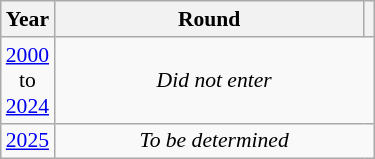<table class="wikitable" style="text-align: center; font-size:90%">
<tr>
<th>Year</th>
<th style="width:200px">Round</th>
<th></th>
</tr>
<tr>
<td><a href='#'>2000</a><br>to<br><a href='#'>2024</a></td>
<td colspan="2"><em>Did not enter</em></td>
</tr>
<tr>
<td><a href='#'>2025</a></td>
<td colspan="2"><em>To be determined</em></td>
</tr>
</table>
